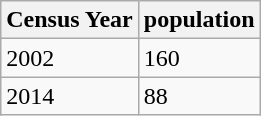<table class="wikitable">
<tr>
<th>Census Year</th>
<th>population</th>
</tr>
<tr>
<td>2002</td>
<td>160</td>
</tr>
<tr>
<td>2014</td>
<td>88 </td>
</tr>
</table>
